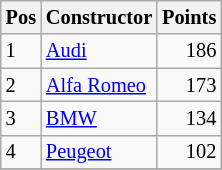<table class="wikitable"   style="font-size:   85%;">
<tr>
<th>Pos</th>
<th>Constructor</th>
<th>Points</th>
</tr>
<tr>
<td>1</td>
<td> <a href='#'>Audi</a></td>
<td align="right">186</td>
</tr>
<tr>
<td>2</td>
<td> <a href='#'>Alfa Romeo</a></td>
<td align="right">173</td>
</tr>
<tr>
<td>3</td>
<td> <a href='#'>BMW</a></td>
<td align="right">134</td>
</tr>
<tr>
<td>4</td>
<td> <a href='#'>Peugeot</a></td>
<td align="right">102</td>
</tr>
<tr>
</tr>
</table>
